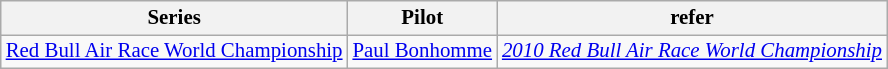<table class="wikitable" style="font-size: 87%;">
<tr>
<th>Series</th>
<th>Pilot</th>
<th>refer</th>
</tr>
<tr>
<td><a href='#'>Red Bull Air Race World Championship</a></td>
<td> <a href='#'>Paul Bonhomme</a></td>
<td><em><a href='#'>2010 Red Bull Air Race World Championship</a></em></td>
</tr>
</table>
